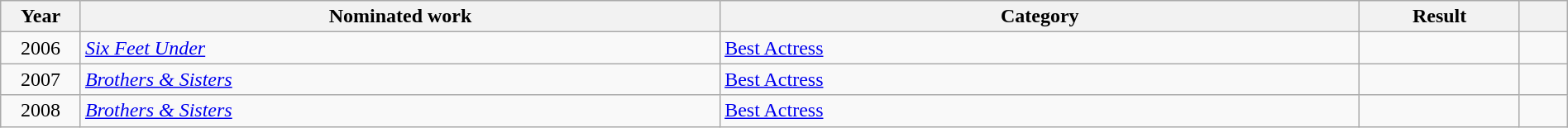<table class="wikitable" style="width:100%;">
<tr>
<th width=5%>Year</th>
<th style="width:40%;">Nominated work</th>
<th style="width:40%;">Category</th>
<th style="width:10%;">Result</th>
<th width=3%></th>
</tr>
<tr>
<td style="text-align:center;">2006</td>
<td><em><a href='#'>Six Feet Under</a></em></td>
<td><a href='#'>Best Actress</a></td>
<td></td>
<td style="text-align:center;"></td>
</tr>
<tr>
<td style="text-align:center;">2007</td>
<td><em><a href='#'>Brothers & Sisters</a></em></td>
<td><a href='#'>Best Actress</a></td>
<td></td>
<td style="text-align:center;"></td>
</tr>
<tr>
<td style="text-align:center;">2008</td>
<td><em><a href='#'>Brothers & Sisters</a></em></td>
<td><a href='#'>Best Actress</a></td>
<td></td>
<td style="text-align:center;"></td>
</tr>
</table>
